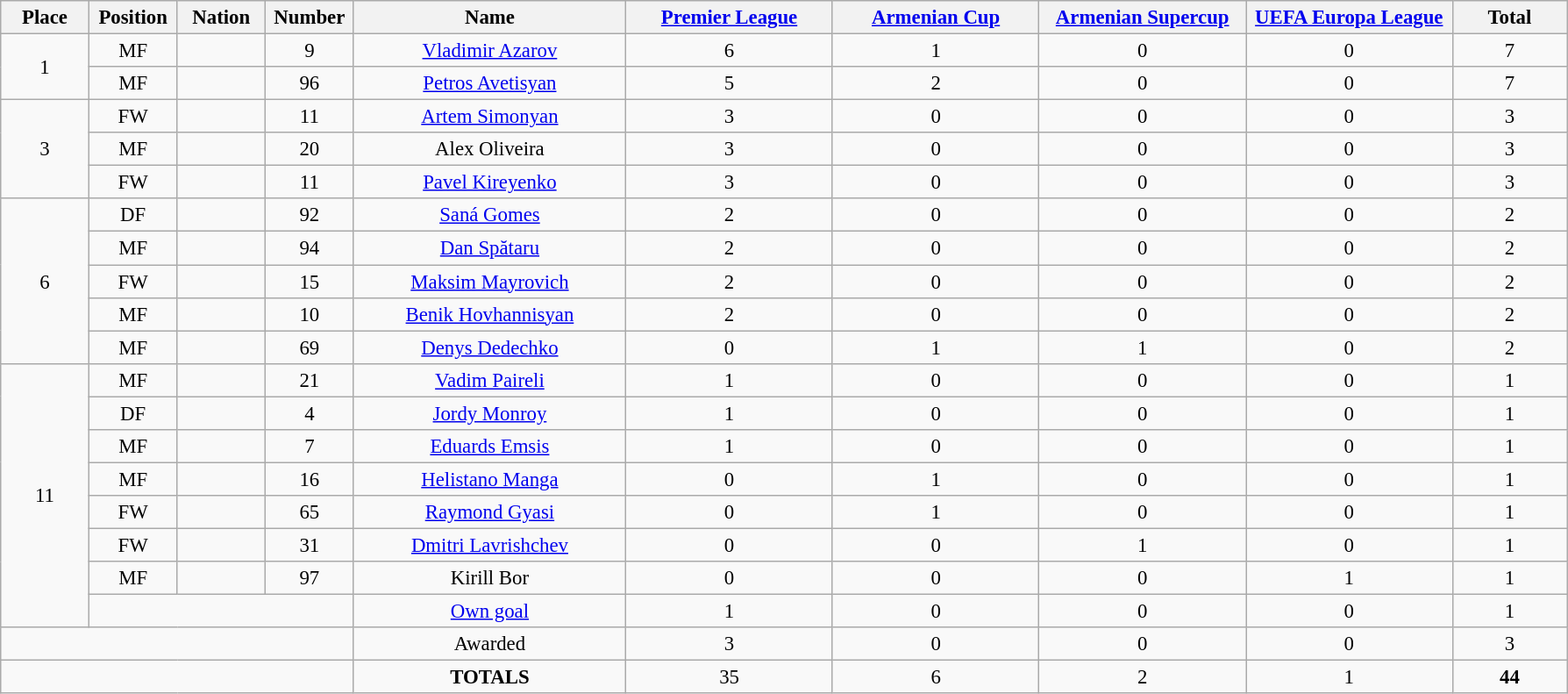<table class="wikitable" style="font-size: 95%; text-align: center;">
<tr>
<th width=60>Place</th>
<th width=60>Position</th>
<th width=60>Nation</th>
<th width=60>Number</th>
<th width=200>Name</th>
<th width=150><a href='#'>Premier League</a></th>
<th width=150><a href='#'>Armenian Cup</a></th>
<th width=150><a href='#'>Armenian Supercup</a></th>
<th width=150><a href='#'>UEFA Europa League</a></th>
<th width=80><strong>Total</strong></th>
</tr>
<tr>
<td rowspan="2">1</td>
<td>MF</td>
<td></td>
<td>9</td>
<td><a href='#'>Vladimir Azarov</a></td>
<td>6</td>
<td>1</td>
<td>0</td>
<td>0</td>
<td>7</td>
</tr>
<tr>
<td>MF</td>
<td></td>
<td>96</td>
<td><a href='#'>Petros Avetisyan</a></td>
<td>5</td>
<td>2</td>
<td>0</td>
<td>0</td>
<td>7</td>
</tr>
<tr>
<td rowspan="3">3</td>
<td>FW</td>
<td></td>
<td>11</td>
<td><a href='#'>Artem Simonyan</a></td>
<td>3</td>
<td>0</td>
<td>0</td>
<td>0</td>
<td>3</td>
</tr>
<tr>
<td>MF</td>
<td></td>
<td>20</td>
<td>Alex Oliveira</td>
<td>3</td>
<td>0</td>
<td>0</td>
<td>0</td>
<td>3</td>
</tr>
<tr>
<td>FW</td>
<td></td>
<td>11</td>
<td><a href='#'>Pavel Kireyenko</a></td>
<td>3</td>
<td>0</td>
<td>0</td>
<td>0</td>
<td>3</td>
</tr>
<tr>
<td rowspan="5">6</td>
<td>DF</td>
<td></td>
<td>92</td>
<td><a href='#'>Saná Gomes</a></td>
<td>2</td>
<td>0</td>
<td>0</td>
<td>0</td>
<td>2</td>
</tr>
<tr>
<td>MF</td>
<td></td>
<td>94</td>
<td><a href='#'>Dan Spătaru</a></td>
<td>2</td>
<td>0</td>
<td>0</td>
<td>0</td>
<td>2</td>
</tr>
<tr>
<td>FW</td>
<td></td>
<td>15</td>
<td><a href='#'>Maksim Mayrovich</a></td>
<td>2</td>
<td>0</td>
<td>0</td>
<td>0</td>
<td>2</td>
</tr>
<tr>
<td>MF</td>
<td></td>
<td>10</td>
<td><a href='#'>Benik Hovhannisyan</a></td>
<td>2</td>
<td>0</td>
<td>0</td>
<td>0</td>
<td>2</td>
</tr>
<tr>
<td>MF</td>
<td></td>
<td>69</td>
<td><a href='#'>Denys Dedechko</a></td>
<td>0</td>
<td>1</td>
<td>1</td>
<td>0</td>
<td>2</td>
</tr>
<tr>
<td rowspan="8">11</td>
<td>MF</td>
<td></td>
<td>21</td>
<td><a href='#'>Vadim Paireli</a></td>
<td>1</td>
<td>0</td>
<td>0</td>
<td>0</td>
<td>1</td>
</tr>
<tr>
<td>DF</td>
<td></td>
<td>4</td>
<td><a href='#'>Jordy Monroy</a></td>
<td>1</td>
<td>0</td>
<td>0</td>
<td>0</td>
<td>1</td>
</tr>
<tr>
<td>MF</td>
<td></td>
<td>7</td>
<td><a href='#'>Eduards Emsis</a></td>
<td>1</td>
<td>0</td>
<td>0</td>
<td>0</td>
<td>1</td>
</tr>
<tr>
<td>MF</td>
<td></td>
<td>16</td>
<td><a href='#'>Helistano Manga</a></td>
<td>0</td>
<td>1</td>
<td>0</td>
<td>0</td>
<td>1</td>
</tr>
<tr>
<td>FW</td>
<td></td>
<td>65</td>
<td><a href='#'>Raymond Gyasi</a></td>
<td>0</td>
<td>1</td>
<td>0</td>
<td>0</td>
<td>1</td>
</tr>
<tr>
<td>FW</td>
<td></td>
<td>31</td>
<td><a href='#'>Dmitri Lavrishchev</a></td>
<td>0</td>
<td>0</td>
<td>1</td>
<td>0</td>
<td>1</td>
</tr>
<tr>
<td>MF</td>
<td></td>
<td>97</td>
<td>Kirill Bor</td>
<td>0</td>
<td>0</td>
<td>0</td>
<td>1</td>
<td>1</td>
</tr>
<tr>
<td colspan="3"></td>
<td><a href='#'>Own goal</a></td>
<td>1</td>
<td>0</td>
<td>0</td>
<td>0</td>
<td>1</td>
</tr>
<tr>
<td colspan="4"></td>
<td>Awarded</td>
<td>3</td>
<td>0</td>
<td>0</td>
<td>0</td>
<td>3</td>
</tr>
<tr>
<td colspan="4"></td>
<td><strong>TOTALS</strong></td>
<td>35</td>
<td>6</td>
<td>2</td>
<td>1</td>
<td><strong>44</strong></td>
</tr>
</table>
